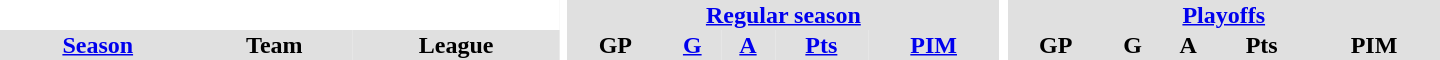<table border="0" cellpadding="1" cellspacing="0" style="text-align:center; width:60em">
<tr bgcolor="#e0e0e0">
<th colspan="3" bgcolor="#ffffff"></th>
<th rowspan="99" bgcolor="#ffffff"></th>
<th colspan="5"><a href='#'>Regular season</a></th>
<th rowspan="99" bgcolor="#ffffff"></th>
<th colspan="5"><a href='#'>Playoffs</a></th>
</tr>
<tr bgcolor="#e0e0e0">
<th><a href='#'>Season</a></th>
<th>Team</th>
<th>League</th>
<th>GP</th>
<th><a href='#'>G</a></th>
<th><a href='#'>A</a></th>
<th><a href='#'>Pts</a></th>
<th><a href='#'>PIM</a></th>
<th>GP</th>
<th>G</th>
<th>A</th>
<th>Pts</th>
<th>PIM</th>
</tr>
</table>
